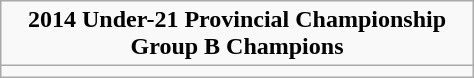<table class="wikitable" style="text-align: center; margin: 0 auto; width: 25%">
<tr>
<td><strong>2014 Under-21 Provincial Championship <br> Group B Champions</strong></td>
</tr>
<tr>
<td><strong></strong></td>
</tr>
</table>
